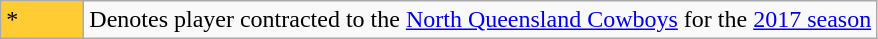<table class="wikitable">
<tr>
<td style="background:#FC3; width:3em;">*</td>
<td>Denotes player contracted to the <a href='#'>North Queensland Cowboys</a> for the <a href='#'>2017 season</a></td>
</tr>
</table>
